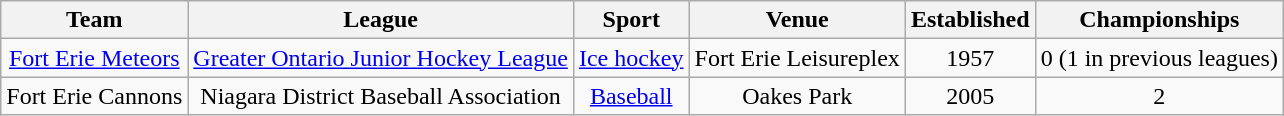<table class="wikitable sortable" style="text-align:center">
<tr>
<th scope="col">Team</th>
<th scope="col">League</th>
<th scope="col">Sport</th>
<th scope="col">Venue</th>
<th scope="col">Established</th>
<th scope="col">Championships</th>
</tr>
<tr>
<td><a href='#'>Fort Erie Meteors</a></td>
<td><a href='#'>Greater Ontario Junior Hockey League</a></td>
<td><a href='#'>Ice hockey</a></td>
<td>Fort Erie Leisureplex</td>
<td>1957</td>
<td>0 (1 in previous leagues)</td>
</tr>
<tr>
<td>Fort Erie Cannons</td>
<td>Niagara District Baseball Association</td>
<td><a href='#'>Baseball</a></td>
<td>Oakes Park</td>
<td>2005</td>
<td>2</td>
</tr>
</table>
